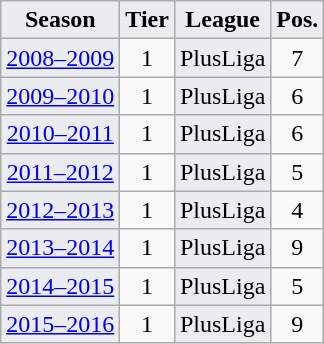<table class="wikitable" style="font-size:100%; text-align:center">
<tr>
<th style="color:black; background-color:#EAECF0">Season</th>
<th style="color:black; background-color:#EAECF0">Tier</th>
<th style="color:black; background-color:#EAECF0">League</th>
<th style="color:black; background-color:#EAECF0">Pos.</th>
</tr>
<tr>
<td style="background:#EAECF0"><a href='#'>2008–2009</a></td>
<td align="center">1</td>
<td style="background:#EAECF0">PlusLiga</td>
<td align="center">7</td>
</tr>
<tr>
<td style="background:#EAECF0"><a href='#'>2009–2010</a></td>
<td align="center">1</td>
<td style="background:#EAECF0">PlusLiga</td>
<td align="center">6</td>
</tr>
<tr>
<td style="background:#EAECF0"><a href='#'>2010–2011</a></td>
<td align="center">1</td>
<td style="background:#EAECF0">PlusLiga</td>
<td align="center">6</td>
</tr>
<tr>
<td style="background:#EAECF0"><a href='#'>2011–2012</a></td>
<td align="center">1</td>
<td style="background:#EAECF0">PlusLiga</td>
<td align="center">5</td>
</tr>
<tr>
<td style="background:#EAECF0"><a href='#'>2012–2013</a></td>
<td align="center">1</td>
<td style="background:#EAECF0">PlusLiga</td>
<td align="center">4</td>
</tr>
<tr>
<td style="background:#EAECF0"><a href='#'>2013–2014</a></td>
<td align="center">1</td>
<td style="background:#EAECF0">PlusLiga</td>
<td align="center">9</td>
</tr>
<tr>
<td style="background:#EAECF0"><a href='#'>2014–2015</a></td>
<td align="center">1</td>
<td style="background:#EAECF0">PlusLiga</td>
<td align="center">5</td>
</tr>
<tr>
<td style="background:#EAECF0"><a href='#'>2015–2016</a></td>
<td align="center">1</td>
<td style="background:#EAECF0">PlusLiga</td>
<td align="center">9</td>
</tr>
</table>
